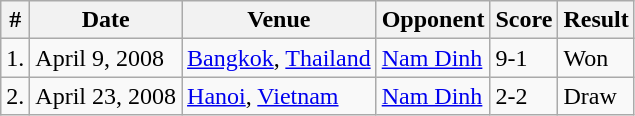<table class="wikitable">
<tr>
<th>#</th>
<th>Date</th>
<th>Venue</th>
<th>Opponent</th>
<th>Score</th>
<th>Result</th>
</tr>
<tr>
<td>1.</td>
<td>April 9, 2008</td>
<td><a href='#'>Bangkok</a>, <a href='#'>Thailand</a></td>
<td><a href='#'>Nam Dinh</a></td>
<td>9-1</td>
<td>Won</td>
</tr>
<tr>
<td>2.</td>
<td>April 23, 2008</td>
<td><a href='#'>Hanoi</a>, <a href='#'>Vietnam</a></td>
<td><a href='#'>Nam Dinh</a></td>
<td>2-2</td>
<td>Draw</td>
</tr>
</table>
